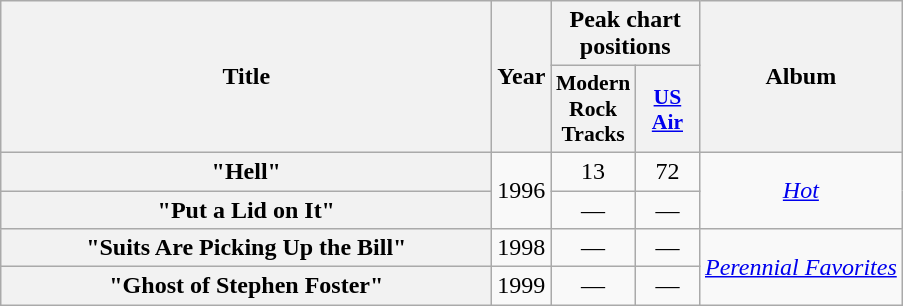<table class="wikitable plainrowheaders" style="text-align:center;">
<tr>
<th scope="col" rowspan="2" style="width:20em;">Title</th>
<th scope="col" rowspan="2">Year</th>
<th scope="col" colspan="2">Peak chart positions</th>
<th scope="col" rowspan="2">Album</th>
</tr>
<tr>
<th scope="col" style="width:2.5em; font-size:90%;">Modern Rock Tracks</th>
<th scope="col" style="width:2.5em; font-size:90%;"><a href='#'>US Air</a></th>
</tr>
<tr>
<th scope="row">"Hell"</th>
<td rowspan="2">1996</td>
<td>13</td>
<td>72</td>
<td rowspan="2"><em><a href='#'>Hot</a></em></td>
</tr>
<tr>
<th scope="row">"Put a Lid on It"</th>
<td>—</td>
<td>—</td>
</tr>
<tr>
<th scope="row">"Suits Are Picking Up the Bill"</th>
<td>1998</td>
<td>—</td>
<td>—</td>
<td rowspan="2"><em><a href='#'>Perennial Favorites</a></em></td>
</tr>
<tr>
<th scope="row">"Ghost of Stephen Foster"</th>
<td>1999</td>
<td>—</td>
<td>—</td>
</tr>
</table>
